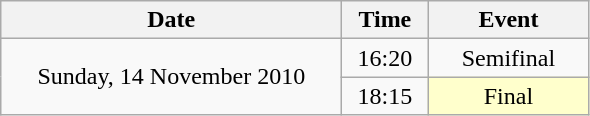<table class = "wikitable" style="text-align:center;">
<tr>
<th width=220>Date</th>
<th width=50>Time</th>
<th width=100>Event</th>
</tr>
<tr>
<td rowspan=2>Sunday, 14 November 2010</td>
<td>16:20</td>
<td>Semifinal</td>
</tr>
<tr>
<td>18:15</td>
<td bgcolor=ffffcc>Final</td>
</tr>
</table>
